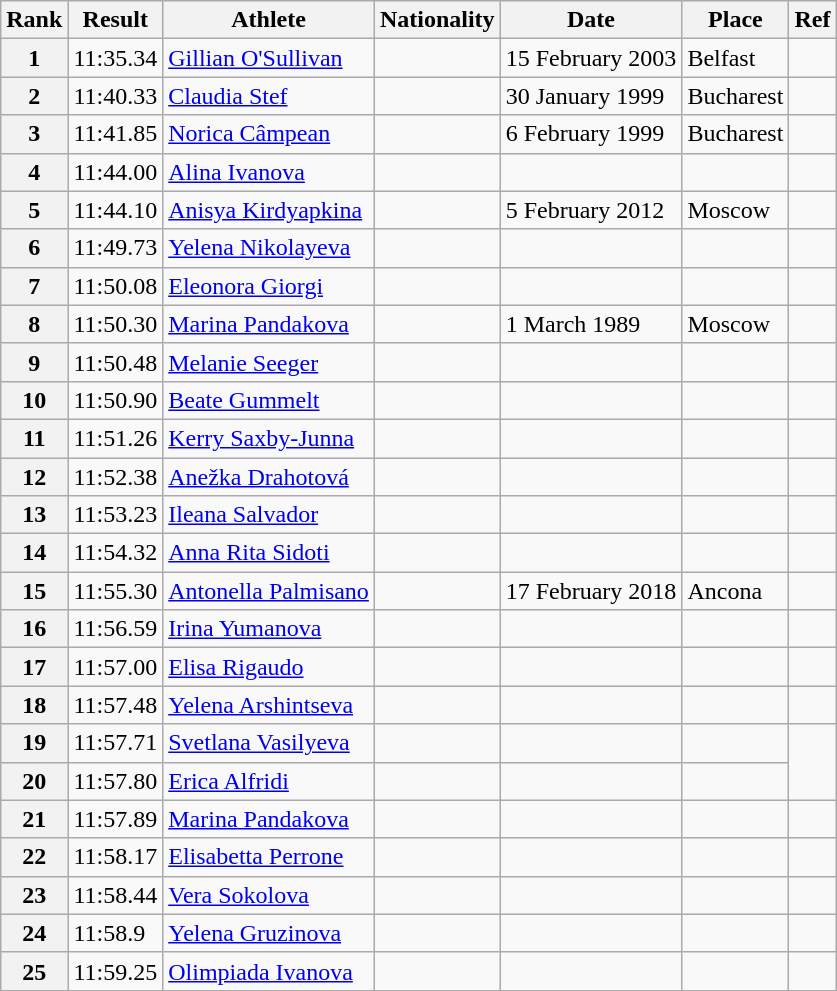<table class="wikitable">
<tr>
<th>Rank</th>
<th>Result</th>
<th>Athlete</th>
<th>Nationality</th>
<th>Date</th>
<th>Place</th>
<th>Ref</th>
</tr>
<tr>
<th>1</th>
<td>11:35.34 </td>
<td><a href='#'>Gillian O'Sullivan</a></td>
<td></td>
<td>15 February 2003</td>
<td>Belfast</td>
<td></td>
</tr>
<tr>
<th>2</th>
<td>11:40.33 </td>
<td><a href='#'>Claudia Stef</a></td>
<td></td>
<td>30 January 1999</td>
<td>Bucharest</td>
<td></td>
</tr>
<tr>
<th>3</th>
<td>11:41.85 </td>
<td><a href='#'>Norica Câmpean</a></td>
<td></td>
<td>6 February 1999</td>
<td>Bucharest</td>
<td></td>
</tr>
<tr>
<th>4</th>
<td>11:44.00 </td>
<td><a href='#'>Alina Ivanova</a></td>
<td></td>
<td></td>
<td></td>
<td></td>
</tr>
<tr>
<th>5</th>
<td>11:44.10 </td>
<td><a href='#'>Anisya Kirdyapkina</a></td>
<td></td>
<td>5 February 2012</td>
<td>Moscow</td>
<td></td>
</tr>
<tr>
<th>6</th>
<td>11:49.73 </td>
<td><a href='#'>Yelena Nikolayeva</a></td>
<td></td>
<td></td>
<td></td>
<td></td>
</tr>
<tr>
<th>7</th>
<td>11:50.08 </td>
<td><a href='#'>Eleonora Giorgi</a></td>
<td></td>
<td></td>
<td></td>
<td></td>
</tr>
<tr>
<th>8</th>
<td>11:50.30</td>
<td><a href='#'>Marina Pandakova</a></td>
<td></td>
<td>1 March 1989</td>
<td>Moscow</td>
<td></td>
</tr>
<tr>
<th>9</th>
<td>11:50.48 </td>
<td><a href='#'>Melanie Seeger</a></td>
<td></td>
<td></td>
<td></td>
<td></td>
</tr>
<tr>
<th>10</th>
<td>11:50.90 </td>
<td><a href='#'>Beate Gummelt</a></td>
<td></td>
<td></td>
<td></td>
<td></td>
</tr>
<tr>
<th>11</th>
<td>11:51.26</td>
<td><a href='#'>Kerry Saxby-Junna</a></td>
<td></td>
<td></td>
<td></td>
<td></td>
</tr>
<tr>
<th>12</th>
<td>11:52.38</td>
<td><a href='#'>Anežka Drahotová</a></td>
<td></td>
<td></td>
<td></td>
<td></td>
</tr>
<tr>
<th>13</th>
<td>11:53.23 </td>
<td><a href='#'>Ileana Salvador</a></td>
<td></td>
<td></td>
<td></td>
<td></td>
</tr>
<tr>
<th>14</th>
<td>11:54.32 </td>
<td><a href='#'>Anna Rita Sidoti</a></td>
<td></td>
<td></td>
<td></td>
<td></td>
</tr>
<tr>
<th>15</th>
<td>11:55.30 </td>
<td><a href='#'>Antonella Palmisano</a></td>
<td></td>
<td>17 February 2018</td>
<td>Ancona</td>
<td></td>
</tr>
<tr>
<th>16</th>
<td>11:56.59 </td>
<td><a href='#'>Irina Yumanova</a></td>
<td></td>
<td></td>
<td></td>
<td></td>
</tr>
<tr>
<th>17</th>
<td>11:57.00 </td>
<td><a href='#'>Elisa Rigaudo</a></td>
<td></td>
<td></td>
<td></td>
<td></td>
</tr>
<tr>
<th>18</th>
<td>11:57.48 </td>
<td><a href='#'>Yelena Arshintseva</a></td>
<td></td>
<td></td>
<td></td>
<td></td>
</tr>
<tr>
<th>19</th>
<td>11:57.71 </td>
<td><a href='#'>Svetlana Vasilyeva</a></td>
<td></td>
<td></td>
<td></td>
</tr>
<tr>
<th>20</th>
<td>11:57.80</td>
<td><a href='#'>Erica Alfridi</a></td>
<td></td>
<td></td>
<td></td>
</tr>
<tr>
<th>21</th>
<td>11:57.89 </td>
<td><a href='#'>Marina Pandakova</a></td>
<td></td>
<td></td>
<td></td>
<td></td>
</tr>
<tr>
<th>22</th>
<td>11:58.17</td>
<td><a href='#'>Elisabetta Perrone</a></td>
<td></td>
<td></td>
<td></td>
<td></td>
</tr>
<tr>
<th>23</th>
<td>11:58.44 </td>
<td><a href='#'>Vera Sokolova</a></td>
<td></td>
<td></td>
<td></td>
<td></td>
</tr>
<tr>
<th>24</th>
<td>11:58.9 </td>
<td><a href='#'>Yelena Gruzinova</a></td>
<td></td>
<td></td>
<td></td>
<td></td>
</tr>
<tr>
<th>25</th>
<td>11:59.25</td>
<td><a href='#'>Olimpiada Ivanova</a></td>
<td></td>
<td></td>
<td></td>
<td></td>
</tr>
</table>
